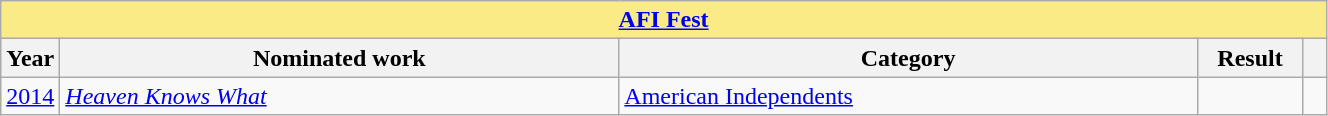<table width="70%" class="wikitable sortable">
<tr>
<th colspan="5" style="background:#FAEB86;" align="center"><a href='#'>AFI Fest</a></th>
</tr>
<tr>
<th scope="col" style="width:1em;">Year</th>
<th scope="col" style="width:39em;">Nominated work</th>
<th scope="col" style="width:40em;">Category</th>
<th scope="col" style="width:5em;">Result</th>
<th scope="col" style="width:1em;" class="unsortable"></th>
</tr>
<tr>
<td><a href='#'>2014</a></td>
<td><em><a href='#'>Heaven Knows What</a></em></td>
<td><a href='#'>American Independents</a></td>
<td></td>
<td></td>
</tr>
</table>
